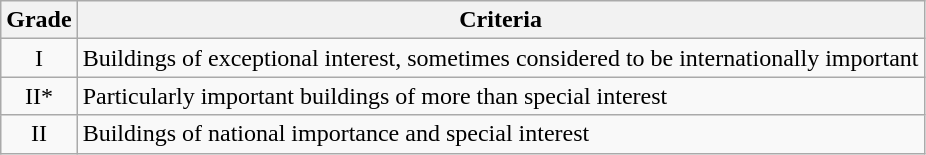<table class="wikitable">
<tr>
<th>Grade</th>
<th>Criteria</th>
</tr>
<tr>
<td align="center" >I</td>
<td>Buildings of exceptional interest, sometimes considered to be internationally important</td>
</tr>
<tr>
<td align="center" >II*</td>
<td>Particularly important buildings of more than special interest</td>
</tr>
<tr>
<td align="center" >II</td>
<td>Buildings of national importance and special interest</td>
</tr>
</table>
